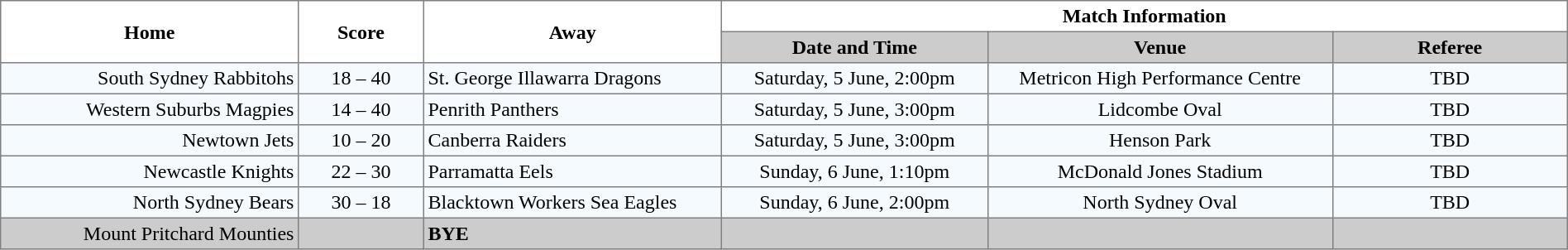<table border="1" cellpadding="3" cellspacing="0" width="100%" style="border-collapse:collapse;  text-align:center;">
<tr>
<th rowspan="2" width="19%">Home</th>
<th rowspan="2" width="8%">Score</th>
<th rowspan="2" width="19%">Away</th>
<th colspan="3">Match Information</th>
</tr>
<tr bgcolor="#CCCCCC">
<th width="17%">Date and Time</th>
<th width="22%">Venue</th>
<th width="50%">Referee</th>
</tr>
<tr style="text-align:center; background:#f5faff;">
<td align="right">South Sydney Rabbitohs </td>
<td>18 – 40</td>
<td align="left"> St. George Illawarra Dragons</td>
<td>Saturday, 5 June, 2:00pm</td>
<td>Metricon High Performance Centre</td>
<td>TBD</td>
</tr>
<tr style="text-align:center; background:#f5faff;">
<td align="right">Western Suburbs Magpies </td>
<td>14 – 40</td>
<td align="left"> Penrith Panthers</td>
<td>Saturday, 5 June, 3:00pm</td>
<td>Lidcombe Oval</td>
<td>TBD</td>
</tr>
<tr style="text-align:center; background:#f5faff;">
<td align="right">Newtown Jets </td>
<td>10 – 20</td>
<td align="left"> Canberra Raiders</td>
<td>Saturday, 5 June, 3:00pm</td>
<td>Henson Park</td>
<td>TBD</td>
</tr>
<tr style="text-align:center; background:#f5faff;">
<td align="right">Newcastle Knights </td>
<td>22 – 30</td>
<td align="left"> Parramatta Eels</td>
<td>Sunday, 6 June, 1:10pm</td>
<td>McDonald Jones Stadium</td>
<td>TBD</td>
</tr>
<tr style="text-align:center; background:#f5faff;">
<td align="right">North Sydney Bears </td>
<td>30 – 18</td>
<td align="left"> Blacktown Workers Sea Eagles</td>
<td>Sunday, 6 June, 2:00pm</td>
<td>North Sydney Oval</td>
<td>TBD</td>
</tr>
<tr style="text-align:center; background:#CCCCCC;">
<td align="right">Mount Pritchard Mounties </td>
<td></td>
<td align="left"><strong>BYE</strong></td>
<td></td>
<td></td>
<td></td>
</tr>
</table>
